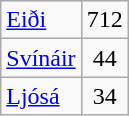<table class="wikitable" style="float:left; margin-right:1em">
<tr>
<td><a href='#'>Eiði</a></td>
<td align="center">712</td>
</tr>
<tr>
<td><a href='#'>Svínáir</a></td>
<td align="center">44</td>
</tr>
<tr>
<td><a href='#'>Ljósá</a></td>
<td align="center">34</td>
</tr>
</table>
